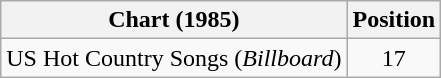<table class="wikitable">
<tr>
<th>Chart (1985)</th>
<th>Position</th>
</tr>
<tr>
<td>US Hot Country Songs (<em>Billboard</em>)</td>
<td align="center">17</td>
</tr>
</table>
